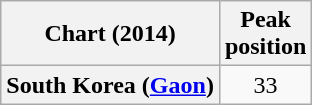<table class="wikitable plainrowheaders" style="text-align:center">
<tr>
<th>Chart (2014)</th>
<th>Peak<br>position</th>
</tr>
<tr>
<th scope="row">South Korea (<a href='#'>Gaon</a>)</th>
<td>33</td>
</tr>
</table>
